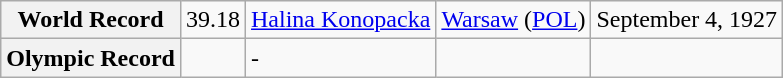<table class="wikitable">
<tr>
<th>World Record</th>
<td>39.18</td>
<td> <a href='#'>Halina Konopacka</a></td>
<td><a href='#'>Warsaw</a> (<a href='#'>POL</a>)</td>
<td>September 4, 1927</td>
</tr>
<tr>
<th>Olympic Record</th>
<td></td>
<td>-</td>
<td></td>
<td></td>
</tr>
</table>
